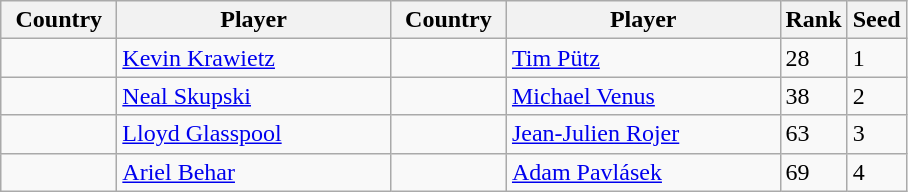<table class="wikitable">
<tr>
<th width="70">Country</th>
<th width="175">Player</th>
<th width="70">Country</th>
<th width="175">Player</th>
<th>Rank</th>
<th>Seed</th>
</tr>
<tr>
<td></td>
<td><a href='#'>Kevin Krawietz</a></td>
<td></td>
<td><a href='#'>Tim Pütz</a></td>
<td>28</td>
<td>1</td>
</tr>
<tr>
<td></td>
<td><a href='#'>Neal Skupski</a></td>
<td></td>
<td><a href='#'>Michael Venus</a></td>
<td>38</td>
<td>2</td>
</tr>
<tr>
<td></td>
<td><a href='#'>Lloyd Glasspool</a></td>
<td></td>
<td><a href='#'>Jean-Julien Rojer</a></td>
<td>63</td>
<td>3</td>
</tr>
<tr>
<td></td>
<td><a href='#'>Ariel Behar</a></td>
<td></td>
<td><a href='#'>Adam Pavlásek</a></td>
<td>69</td>
<td>4</td>
</tr>
</table>
